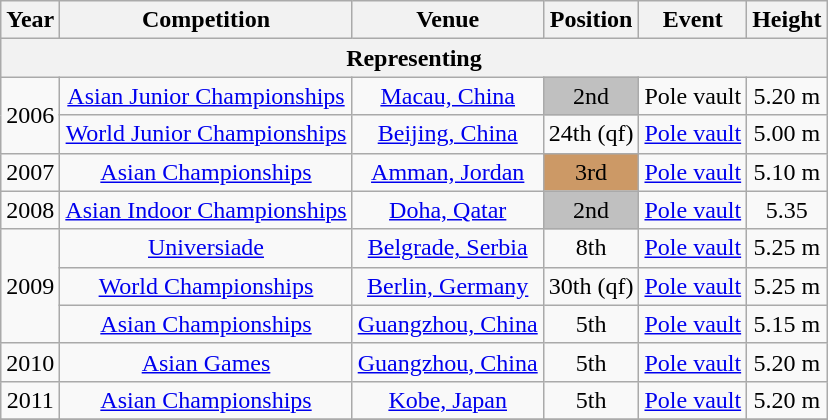<table class="wikitable sortable" style=text-align:center>
<tr>
<th>Year</th>
<th>Competition</th>
<th>Venue</th>
<th>Position</th>
<th>Event</th>
<th>Height</th>
</tr>
<tr>
<th colspan="6">Representing </th>
</tr>
<tr>
<td rowspan=2>2006</td>
<td><a href='#'>Asian Junior Championships</a></td>
<td><a href='#'>Macau, China</a></td>
<td bgcolor="silver">2nd</td>
<td>Pole vault</td>
<td>5.20 m</td>
</tr>
<tr>
<td><a href='#'>World Junior Championships</a></td>
<td><a href='#'>Beijing, China</a></td>
<td>24th (qf)</td>
<td><a href='#'>Pole vault</a></td>
<td>5.00 m</td>
</tr>
<tr>
<td>2007</td>
<td><a href='#'>Asian Championships</a></td>
<td><a href='#'>Amman, Jordan</a></td>
<td bgcolor=cc9966>3rd</td>
<td><a href='#'>Pole vault</a></td>
<td>5.10 m</td>
</tr>
<tr>
<td>2008</td>
<td><a href='#'>Asian Indoor Championships</a></td>
<td><a href='#'>Doha, Qatar</a></td>
<td bgcolor="silver">2nd</td>
<td><a href='#'>Pole vault</a></td>
<td>5.35</td>
</tr>
<tr>
<td rowspan=3>2009</td>
<td><a href='#'>Universiade</a></td>
<td><a href='#'>Belgrade, Serbia</a></td>
<td>8th</td>
<td><a href='#'>Pole vault</a></td>
<td>5.25 m</td>
</tr>
<tr>
<td><a href='#'>World Championships</a></td>
<td><a href='#'>Berlin, Germany</a></td>
<td>30th (qf)</td>
<td><a href='#'>Pole vault</a></td>
<td>5.25 m</td>
</tr>
<tr>
<td><a href='#'>Asian Championships</a></td>
<td><a href='#'>Guangzhou, China</a></td>
<td>5th</td>
<td><a href='#'>Pole vault</a></td>
<td>5.15 m</td>
</tr>
<tr>
<td>2010</td>
<td><a href='#'>Asian Games</a></td>
<td><a href='#'>Guangzhou, China</a></td>
<td>5th</td>
<td><a href='#'>Pole vault</a></td>
<td>5.20 m</td>
</tr>
<tr>
<td>2011</td>
<td><a href='#'>Asian Championships</a></td>
<td><a href='#'>Kobe, Japan</a></td>
<td>5th</td>
<td><a href='#'>Pole vault</a></td>
<td>5.20 m</td>
</tr>
<tr>
</tr>
</table>
